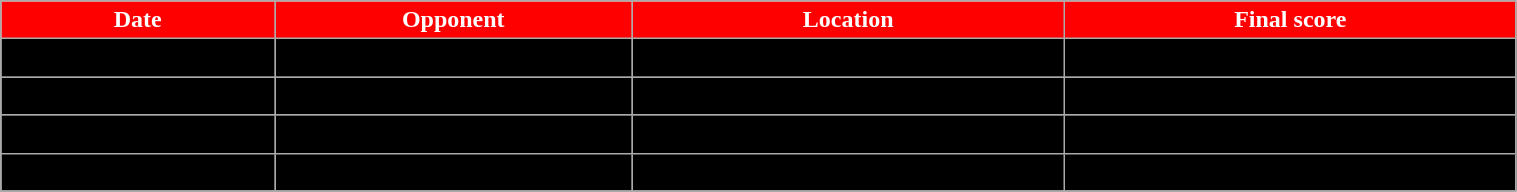<table class="wikitable" width="80%">
<tr align="center"  style="background:red;color:white;">
<td><strong>Date</strong></td>
<td><strong>Opponent</strong></td>
<td><strong>Location</strong></td>
<td><strong>Final score</strong></td>
</tr>
<tr align="center" bgcolor=" ">
<td>February 28</td>
<td>Minnesota State</td>
<td>LaBahn Arena</td>
<td>4-0, Wisconsin</td>
</tr>
<tr align="center" bgcolor=" ">
<td>March 1</td>
<td>Minnesota State</td>
<td>LaBahn Arena</td>
<td>0-3, Minnesota State</td>
</tr>
<tr align="center" bgcolor=" ">
<td>March 2</td>
<td>Minnesota State</td>
<td>LaBahn Arena</td>
<td>2-0, Wisconsin</td>
</tr>
<tr align="center" bgcolor=" ">
<td>March 7</td>
<td>North Dakota</td>
<td>Bemidji, Minnesota</td>
<td>0-1, North Dakota</td>
</tr>
<tr align="center" bgcolor=" ">
</tr>
</table>
